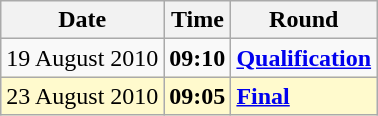<table class="wikitable">
<tr>
<th>Date</th>
<th>Time</th>
<th>Round</th>
</tr>
<tr>
<td>19 August 2010</td>
<td><strong>09:10</strong></td>
<td><strong><a href='#'>Qualification</a></strong></td>
</tr>
<tr style=background:lemonchiffon>
<td>23 August 2010</td>
<td><strong>09:05</strong></td>
<td><strong><a href='#'>Final</a></strong></td>
</tr>
</table>
